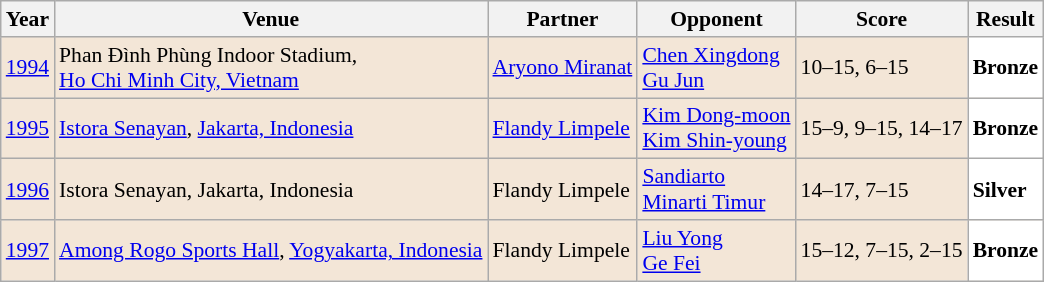<table class="sortable wikitable" style="font-size: 90%;">
<tr>
<th>Year</th>
<th>Venue</th>
<th>Partner</th>
<th>Opponent</th>
<th>Score</th>
<th>Result</th>
</tr>
<tr style="background:#F3E6D7">
<td align="center"><a href='#'>1994</a></td>
<td align="left">Phan Đình Phùng Indoor Stadium,<br><a href='#'>Ho Chi Minh City, Vietnam</a></td>
<td align="left"> <a href='#'>Aryono Miranat</a></td>
<td align="left"> <a href='#'>Chen Xingdong</a><br> <a href='#'>Gu Jun</a></td>
<td align="left">10–15, 6–15</td>
<td style="text-align:left; background:white"> <strong>Bronze</strong></td>
</tr>
<tr style="background:#F3E6D7">
<td align="center"><a href='#'>1995</a></td>
<td align="left"><a href='#'>Istora Senayan</a>, <a href='#'>Jakarta, Indonesia</a></td>
<td align="left"> <a href='#'>Flandy Limpele</a></td>
<td align="left"> <a href='#'>Kim Dong-moon</a><br> <a href='#'>Kim Shin-young</a></td>
<td align="left">15–9, 9–15, 14–17</td>
<td style="text-align:left; background:white"> <strong>Bronze</strong></td>
</tr>
<tr style="background:#F3E6D7">
<td align="center"><a href='#'>1996</a></td>
<td align="left">Istora Senayan, Jakarta, Indonesia</td>
<td align="left"> Flandy Limpele</td>
<td align="left"> <a href='#'>Sandiarto</a><br> <a href='#'>Minarti Timur</a></td>
<td align="left">14–17, 7–15</td>
<td style="text-align:left; background:white"> <strong>Silver</strong></td>
</tr>
<tr style="background:#F3E6D7">
<td align="center"><a href='#'>1997</a></td>
<td align="left"><a href='#'>Among Rogo Sports Hall</a>, <a href='#'>Yogyakarta, Indonesia</a></td>
<td align="left"> Flandy Limpele</td>
<td align="left"> <a href='#'>Liu Yong</a><br> <a href='#'>Ge Fei</a></td>
<td align="left">15–12, 7–15, 2–15</td>
<td style="text-align:left; background:white"> <strong>Bronze</strong></td>
</tr>
</table>
